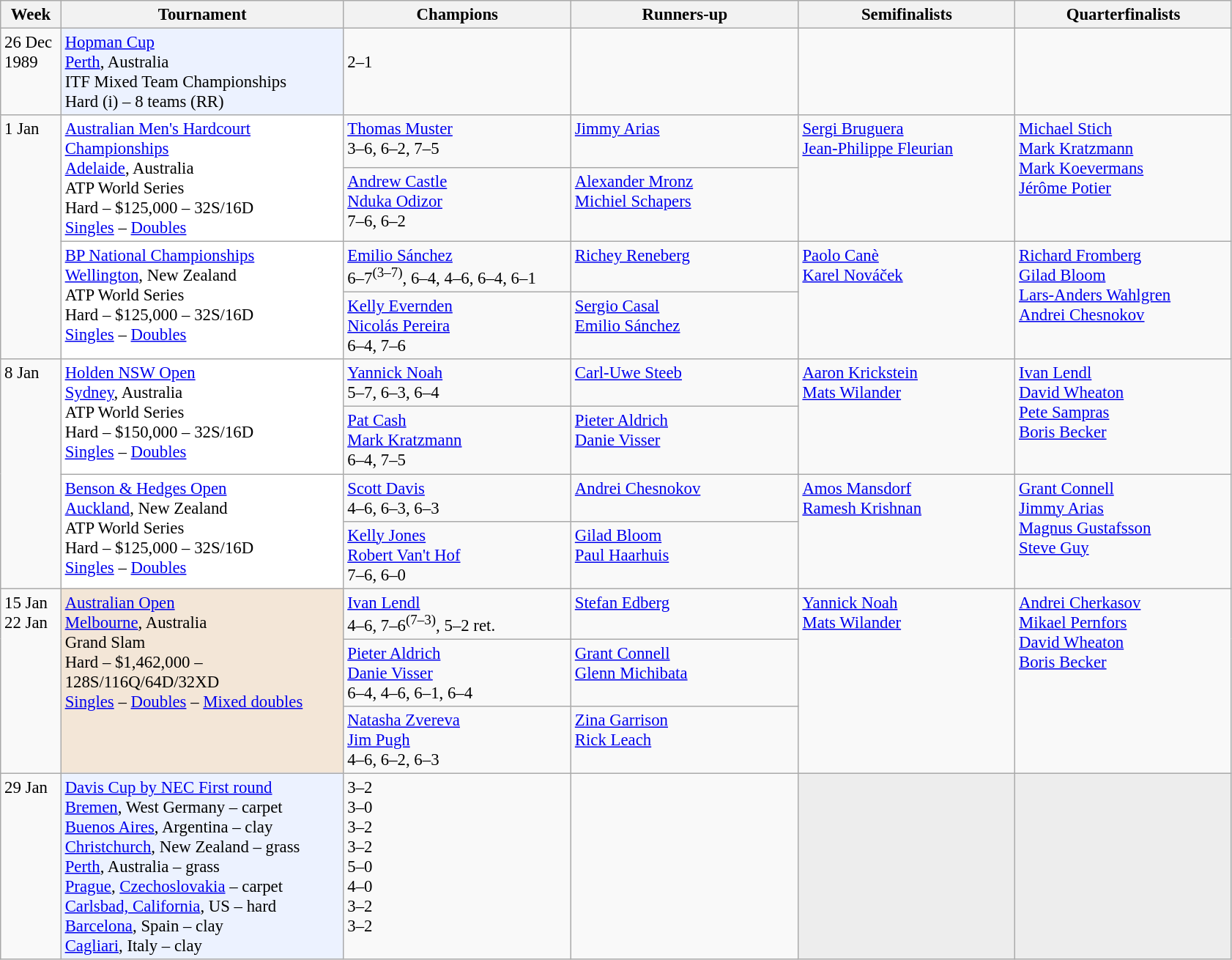<table class=wikitable style=font-size:95%>
<tr>
<th style="width:48px;">Week</th>
<th style="width:250px;">Tournament</th>
<th style="width:200px;">Champions</th>
<th style="width:200px;">Runners-up</th>
<th style="width:190px;">Semifinalists</th>
<th style="width:190px;">Quarterfinalists</th>
</tr>
<tr valign=top>
<td>26 Dec 1989</td>
<td style="background:#ECF2FF;"><a href='#'>Hopman Cup</a><br> <a href='#'>Perth</a>, Australia<br>ITF Mixed Team Championships<br> Hard (i) – 8 teams (RR)</td>
<td><br>2–1</td>
<td></td>
<td><br></td>
<td><br><br><br></td>
</tr>
<tr valign=top>
<td rowspan=4>1 Jan</td>
<td style="background:#FFF;" rowspan=2><a href='#'>Australian Men's Hardcourt Championships</a> <br> <a href='#'>Adelaide</a>, Australia <br> ATP World Series <br> Hard – $125,000 – 32S/16D <br> <a href='#'>Singles</a> – <a href='#'>Doubles</a></td>
<td> <a href='#'>Thomas Muster</a> <br> 3–6, 6–2, 7–5</td>
<td> <a href='#'>Jimmy Arias</a></td>
<td rowspan=2> <a href='#'>Sergi Bruguera</a> <br>  <a href='#'>Jean-Philippe Fleurian</a></td>
<td rowspan=2> <a href='#'>Michael Stich</a> <br>  <a href='#'>Mark Kratzmann</a> <br>  <a href='#'>Mark Koevermans</a> <br>  <a href='#'>Jérôme Potier</a></td>
</tr>
<tr valign=top>
<td> <a href='#'>Andrew Castle</a> <br>  <a href='#'>Nduka Odizor</a> <br> 7–6, 6–2</td>
<td> <a href='#'>Alexander Mronz</a> <br>  <a href='#'>Michiel Schapers</a></td>
</tr>
<tr valign=top>
<td style="background:#FFF;" rowspan=2><a href='#'>BP National Championships</a> <br> <a href='#'>Wellington</a>, New Zealand <br> ATP World Series <br> Hard – $125,000 – 32S/16D <br> <a href='#'>Singles</a> – <a href='#'>Doubles</a></td>
<td> <a href='#'>Emilio Sánchez</a> <br> 6–7<sup>(3–7)</sup>, 6–4, 4–6, 6–4, 6–1</td>
<td> <a href='#'>Richey Reneberg</a></td>
<td rowspan=2> <a href='#'>Paolo Canè</a> <br>  <a href='#'>Karel Nováček</a></td>
<td rowspan=2> <a href='#'>Richard Fromberg</a> <br>  <a href='#'>Gilad Bloom</a> <br>  <a href='#'>Lars-Anders Wahlgren</a> <br>  <a href='#'>Andrei Chesnokov</a></td>
</tr>
<tr valign=top>
<td> <a href='#'>Kelly Evernden</a> <br>  <a href='#'>Nicolás Pereira</a> <br> 6–4, 7–6</td>
<td> <a href='#'>Sergio Casal</a> <br>  <a href='#'>Emilio Sánchez</a></td>
</tr>
<tr valign=top>
<td rowspan=4>8 Jan</td>
<td style="background:#FFF;" rowspan=2><a href='#'>Holden NSW Open</a> <br> <a href='#'>Sydney</a>, Australia <br> ATP World Series <br> Hard – $150,000 – 32S/16D <br> <a href='#'>Singles</a> – <a href='#'>Doubles</a></td>
<td> <a href='#'>Yannick Noah</a> <br> 5–7, 6–3, 6–4</td>
<td> <a href='#'>Carl-Uwe Steeb</a></td>
<td rowspan=2> <a href='#'>Aaron Krickstein</a> <br>  <a href='#'>Mats Wilander</a></td>
<td rowspan=2> <a href='#'>Ivan Lendl</a> <br>  <a href='#'>David Wheaton</a> <br>  <a href='#'>Pete Sampras</a> <br>  <a href='#'>Boris Becker</a></td>
</tr>
<tr valign=top>
<td> <a href='#'>Pat Cash</a> <br>  <a href='#'>Mark Kratzmann</a> <br> 6–4, 7–5</td>
<td> <a href='#'>Pieter Aldrich</a> <br>  <a href='#'>Danie Visser</a></td>
</tr>
<tr valign=top>
<td style="background:#FFF;" rowspan=2><a href='#'>Benson & Hedges Open</a> <br> <a href='#'>Auckland</a>, New Zealand <br> ATP World Series <br> Hard – $125,000 – 32S/16D <br> <a href='#'>Singles</a> – <a href='#'>Doubles</a></td>
<td> <a href='#'>Scott Davis</a> <br> 4–6, 6–3, 6–3</td>
<td> <a href='#'>Andrei Chesnokov</a></td>
<td rowspan=2> <a href='#'>Amos Mansdorf</a> <br>  <a href='#'>Ramesh Krishnan</a></td>
<td rowspan=2> <a href='#'>Grant Connell</a> <br>  <a href='#'>Jimmy Arias</a> <br>  <a href='#'>Magnus Gustafsson</a> <br>  <a href='#'>Steve Guy</a></td>
</tr>
<tr valign=top>
<td> <a href='#'>Kelly Jones</a> <br>  <a href='#'>Robert Van't Hof</a> <br> 7–6, 6–0</td>
<td> <a href='#'>Gilad Bloom</a> <br>  <a href='#'>Paul Haarhuis</a></td>
</tr>
<tr valign=top>
<td rowspan=3>15 Jan <br> 22 Jan</td>
<td style="background:#F3E6D7;" rowspan=3><a href='#'>Australian Open</a> <br> <a href='#'>Melbourne</a>, Australia <br> Grand Slam <br> Hard – $1,462,000 – 128S/116Q/64D/32XD <br> <a href='#'>Singles</a> – <a href='#'>Doubles</a> – <a href='#'>Mixed doubles</a></td>
<td> <a href='#'>Ivan Lendl</a> <br> 4–6, 7–6<sup>(7–3)</sup>, 5–2 ret.</td>
<td> <a href='#'>Stefan Edberg</a></td>
<td rowspan=3> <a href='#'>Yannick Noah</a> <br>  <a href='#'>Mats Wilander</a></td>
<td rowspan=3> <a href='#'>Andrei Cherkasov</a> <br>  <a href='#'>Mikael Pernfors</a> <br>  <a href='#'>David Wheaton</a> <br>  <a href='#'>Boris Becker</a></td>
</tr>
<tr valign=top>
<td> <a href='#'>Pieter Aldrich</a> <br>  <a href='#'>Danie Visser</a> <br> 6–4, 4–6, 6–1, 6–4</td>
<td> <a href='#'>Grant Connell</a> <br>  <a href='#'>Glenn Michibata</a></td>
</tr>
<tr valign=top>
<td> <a href='#'>Natasha Zvereva</a> <br>  <a href='#'>Jim Pugh</a> <br> 4–6, 6–2, 6–3</td>
<td> <a href='#'>Zina Garrison</a> <br>  <a href='#'>Rick Leach</a></td>
</tr>
<tr valign=top>
<td>29 Jan</td>
<td style="background:#ECF2FF;"><a href='#'>Davis Cup by NEC First round</a> <br> <a href='#'>Bremen</a>, West Germany – carpet <br> <a href='#'>Buenos Aires</a>, Argentina – clay <br>  <a href='#'>Christchurch</a>, New Zealand – grass <br>  <a href='#'>Perth</a>, Australia – grass <br> <a href='#'>Prague</a>, <a href='#'>Czechoslovakia</a> – carpet <br>  <a href='#'>Carlsbad, California</a>, US – hard <br>  <a href='#'>Barcelona</a>, Spain – clay <br> <a href='#'>Cagliari</a>, Italy – clay</td>
<td> 3–2<br> 3–0<br> 3–2<br> 3–2<br> 5–0<br> 4–0<br> 3–2<br> 3–2</td>
<td><br><br><br><br><br><br><br></td>
<td style="background:#ededed;"></td>
<td style="background:#ededed;"></td>
</tr>
</table>
